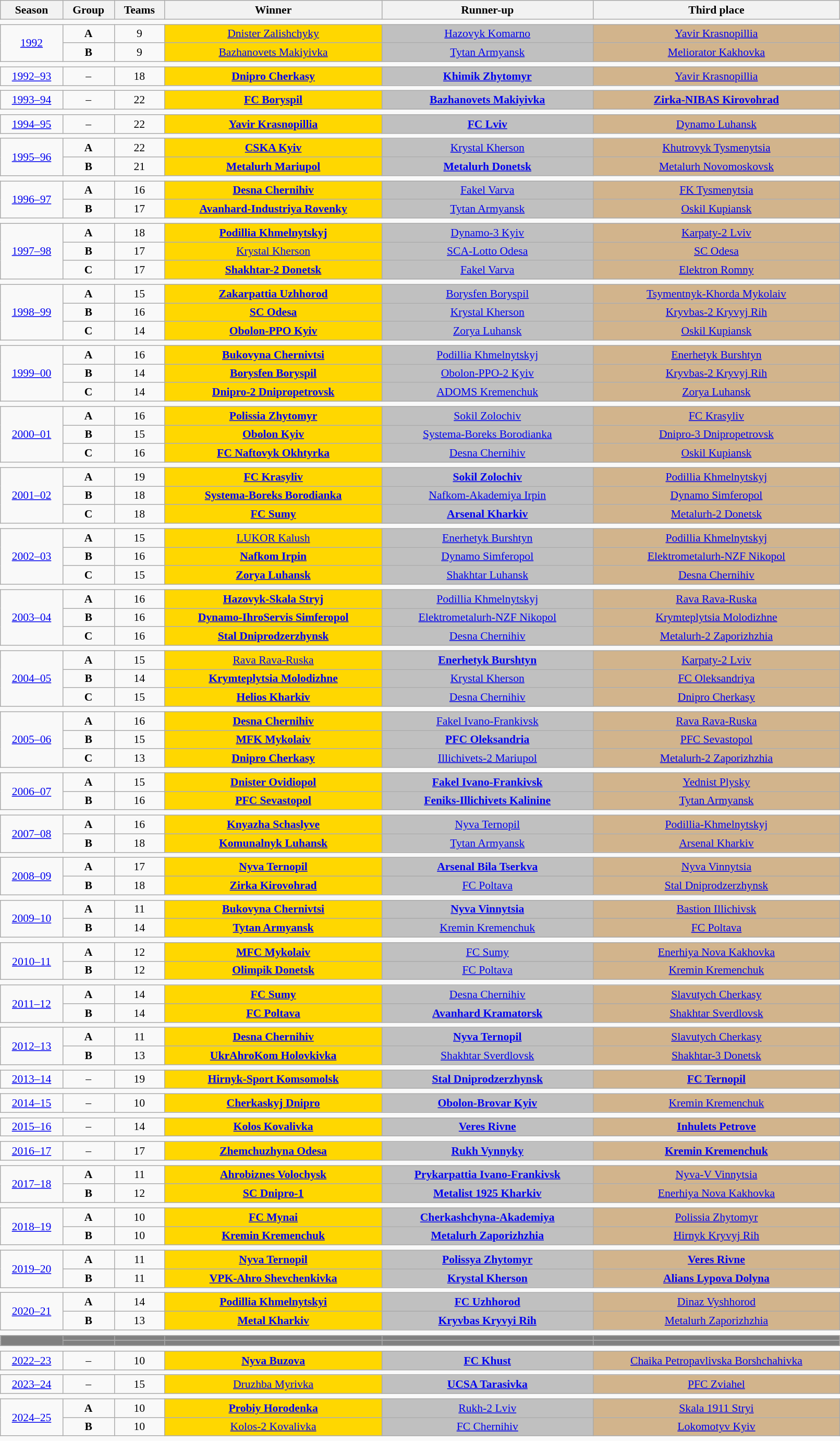<table class="wikitable  mw-collapsible mw-collapsed" width=85% align=center style="border:2px black; font-size:90%;">
<tr>
<th>Season</th>
<th>Group</th>
<th>Teams</th>
<th>Winner</th>
<th>Runner-up</th>
<th>Third place</th>
</tr>
<tr>
<td colspan=5 style="border:1px black;"></td>
</tr>
<tr>
<td rowspan=2 align=center><a href='#'>1992</a></td>
<td align=center><strong>A</strong></td>
<td align=center>9</td>
<td align=center bgcolor=gold><a href='#'>Dnister Zalishchyky</a></td>
<td align=center bgcolor=silver><a href='#'>Hazovyk Komarno</a></td>
<td align=center bgcolor=tan><a href='#'>Yavir Krasnopillia</a></td>
</tr>
<tr>
<td align=center><strong>B</strong></td>
<td align=center>9</td>
<td align=center bgcolor=gold><a href='#'>Bazhanovets Makiyivka</a></td>
<td align=center bgcolor=silver><a href='#'>Tytan Armyansk</a></td>
<td align=center bgcolor=tan><a href='#'>Meliorator Kakhovka</a></td>
</tr>
<tr>
<td colspan=5 style="border:1px black;"></td>
</tr>
<tr>
<td align=center><a href='#'>1992–93</a></td>
<td align=center>–</td>
<td align=center>18</td>
<td align=center bgcolor=gold><strong><a href='#'>Dnipro Cherkasy</a></strong></td>
<td align=center bgcolor=silver><strong><a href='#'>Khimik Zhytomyr</a></strong></td>
<td align=center bgcolor=tan><a href='#'>Yavir Krasnopillia</a></td>
</tr>
<tr>
<td colspan=5 style="border:1px black;"></td>
</tr>
<tr>
<td align=center><a href='#'>1993–94</a></td>
<td align=center>–</td>
<td align=center>22</td>
<td align=center bgcolor=gold><strong><a href='#'>FC Boryspil</a></strong></td>
<td align=center bgcolor=silver><strong><a href='#'>Bazhanovets Makiyivka</a></strong></td>
<td align=center bgcolor=tan><strong><a href='#'>Zirka-NIBAS Kirovohrad</a></strong></td>
</tr>
<tr>
<td colspan=5 style="border:1px black;"></td>
</tr>
<tr>
<td align=center><a href='#'>1994–95</a></td>
<td align=center>–</td>
<td align=center>22</td>
<td align=center bgcolor=gold><strong><a href='#'>Yavir Krasnopillia</a></strong></td>
<td align=center bgcolor=silver><strong><a href='#'>FC Lviv</a></strong></td>
<td align=center bgcolor=tan><a href='#'>Dynamo Luhansk</a></td>
</tr>
<tr>
<td colspan=5 style="border:1px black;"></td>
</tr>
<tr>
<td rowspan=2 align=center><a href='#'>1995–96</a></td>
<td align=center><strong>A</strong></td>
<td align=center>22</td>
<td align=center bgcolor=gold><strong><a href='#'>CSKA Kyiv</a></strong></td>
<td align=center bgcolor=silver><a href='#'>Krystal Kherson</a></td>
<td align=center bgcolor=tan><a href='#'>Khutrovyk Tysmenytsia</a></td>
</tr>
<tr>
<td align=center><strong>B</strong></td>
<td align=center>21</td>
<td align=center bgcolor=gold><strong><a href='#'>Metalurh Mariupol</a></strong></td>
<td align=center bgcolor=silver><strong><a href='#'>Metalurh Donetsk</a></strong></td>
<td align=center bgcolor=tan><a href='#'>Metalurh Novomoskovsk</a></td>
</tr>
<tr>
<td colspan=5 style="border:1px black;"></td>
</tr>
<tr>
<td rowspan=2 align=center><a href='#'>1996–97</a></td>
<td align=center><strong>A</strong></td>
<td align=center>16</td>
<td align=center bgcolor=gold><strong><a href='#'>Desna Chernihiv</a></strong></td>
<td align=center bgcolor=silver><a href='#'>Fakel Varva</a></td>
<td align=center bgcolor=tan><a href='#'>FK Tysmenytsia</a></td>
</tr>
<tr>
<td align=center><strong>B</strong></td>
<td align=center>17</td>
<td align=center bgcolor=gold><strong><a href='#'>Avanhard-Industriya Rovenky</a></strong></td>
<td align=center bgcolor=silver><a href='#'>Tytan Armyansk</a></td>
<td align=center bgcolor=tan><a href='#'>Oskil Kupiansk</a></td>
</tr>
<tr>
<td colspan=5 style="border:1px black;"></td>
</tr>
<tr>
<td rowspan=3 align=center><a href='#'>1997–98</a></td>
<td align=center><strong>A</strong></td>
<td align=center>18</td>
<td align=center bgcolor=gold><strong><a href='#'>Podillia Khmelnytskyj</a></strong></td>
<td align=center bgcolor=silver><a href='#'>Dynamo-3 Kyiv</a></td>
<td align=center bgcolor=tan><a href='#'>Karpaty-2 Lviv</a></td>
</tr>
<tr>
<td align=center><strong>B</strong></td>
<td align=center>17</td>
<td align=center bgcolor=gold><a href='#'>Krystal Kherson</a></td>
<td align=center bgcolor=silver><a href='#'>SCA-Lotto Odesa</a></td>
<td align=center bgcolor=tan><a href='#'>SC Odesa</a></td>
</tr>
<tr>
<td align=center><strong>C</strong></td>
<td align=center>17</td>
<td align=center bgcolor=gold><strong><a href='#'>Shakhtar-2 Donetsk</a></strong></td>
<td align=center bgcolor=silver><a href='#'>Fakel Varva</a></td>
<td align=center bgcolor=tan><a href='#'>Elektron Romny</a></td>
</tr>
<tr>
<td colspan=5 style="border:1px black;"></td>
</tr>
<tr>
<td rowspan=3 align=center><a href='#'>1998–99</a></td>
<td align=center><strong>A</strong></td>
<td align=center>15</td>
<td align=center bgcolor=gold><strong><a href='#'>Zakarpattia Uzhhorod</a></strong></td>
<td align=center bgcolor=silver><a href='#'>Borysfen Boryspil</a></td>
<td align=center bgcolor=tan><a href='#'>Tsymentnyk-Khorda Mykolaiv</a></td>
</tr>
<tr>
<td align=center><strong>B</strong></td>
<td align=center>16</td>
<td align=center bgcolor=gold><strong><a href='#'>SC Odesa</a></strong></td>
<td align=center bgcolor=silver><a href='#'>Krystal Kherson</a></td>
<td align=center bgcolor=tan><a href='#'>Kryvbas-2 Kryvyj Rih</a></td>
</tr>
<tr>
<td align=center><strong>C</strong></td>
<td align=center>14</td>
<td align=center bgcolor=gold><strong><a href='#'>Obolon-PPO Kyiv</a></strong></td>
<td align=center bgcolor=silver><a href='#'>Zorya Luhansk</a></td>
<td align=center bgcolor=tan><a href='#'>Oskil Kupiansk</a></td>
</tr>
<tr>
<td colspan=5 style="border:1px black;"></td>
</tr>
<tr>
<td rowspan=3 align=center><a href='#'>1999–00</a></td>
<td align=center><strong>A</strong></td>
<td align=center>16</td>
<td align=center bgcolor=gold><strong><a href='#'>Bukovyna Chernivtsi</a></strong></td>
<td align=center bgcolor=silver><a href='#'>Podillia Khmelnytskyj</a></td>
<td align=center bgcolor=tan><a href='#'>Enerhetyk Burshtyn</a></td>
</tr>
<tr>
<td align=center><strong>B</strong></td>
<td align=center>14</td>
<td align=center bgcolor=gold><strong><a href='#'>Borysfen Boryspil</a></strong></td>
<td align=center bgcolor=silver><a href='#'>Obolon-PPO-2 Kyiv</a></td>
<td align=center bgcolor=tan><a href='#'>Kryvbas-2 Kryvyj Rih</a></td>
</tr>
<tr>
<td align=center><strong>C</strong></td>
<td align=center>14</td>
<td align=center bgcolor=gold><strong><a href='#'>Dnipro-2 Dnipropetrovsk</a></strong></td>
<td align=center bgcolor=silver><a href='#'>ADOMS Kremenchuk</a></td>
<td align=center bgcolor=tan><a href='#'>Zorya Luhansk</a></td>
</tr>
<tr>
<td colspan=5 style="border:1px black;"></td>
</tr>
<tr>
<td rowspan=3 align=center><a href='#'>2000–01</a></td>
<td align=center><strong>A</strong></td>
<td align=center>16</td>
<td align=center bgcolor=gold><strong><a href='#'>Polissia Zhytomyr</a></strong></td>
<td align=center bgcolor=silver><a href='#'>Sokil Zolochiv</a></td>
<td align=center bgcolor=tan><a href='#'>FC Krasyliv</a></td>
</tr>
<tr>
<td align=center><strong>B</strong></td>
<td align=center>15</td>
<td align=center bgcolor=gold><strong><a href='#'>Obolon Kyiv</a></strong></td>
<td align=center bgcolor=silver><a href='#'>Systema-Boreks Borodianka</a></td>
<td align=center bgcolor=tan><a href='#'>Dnipro-3 Dnipropetrovsk</a></td>
</tr>
<tr>
<td align=center><strong>C</strong></td>
<td align=center>16</td>
<td align=center bgcolor=gold><strong><a href='#'>FC Naftovyk Okhtyrka</a></strong></td>
<td align=center bgcolor=silver><a href='#'>Desna Chernihiv</a></td>
<td align=center bgcolor=tan><a href='#'>Oskil Kupiansk</a></td>
</tr>
<tr>
<td colspan=5 style="border:1px black;"></td>
</tr>
<tr>
<td rowspan=3 align=center><a href='#'>2001–02</a></td>
<td align=center><strong>A</strong></td>
<td align=center>19</td>
<td align=center bgcolor=gold><strong><a href='#'>FC Krasyliv</a></strong></td>
<td align=center bgcolor=silver><strong><a href='#'>Sokil Zolochiv</a></strong></td>
<td align=center bgcolor=tan><a href='#'>Podillia Khmelnytskyj</a></td>
</tr>
<tr>
<td align=center><strong>B</strong></td>
<td align=center>18</td>
<td align=center bgcolor=gold><strong><a href='#'>Systema-Boreks Borodianka</a></strong></td>
<td align=center bgcolor=silver><a href='#'>Nafkom-Akademiya Irpin</a></td>
<td align=center bgcolor=tan><a href='#'>Dynamo Simferopol</a></td>
</tr>
<tr>
<td align=center><strong>C</strong></td>
<td align=center>18</td>
<td align=center bgcolor=gold><strong><a href='#'>FC Sumy</a></strong></td>
<td align=center bgcolor=silver><strong><a href='#'>Arsenal Kharkiv</a></strong></td>
<td align=center bgcolor=tan><a href='#'>Metalurh-2 Donetsk</a></td>
</tr>
<tr>
<td colspan=5 style="border:1px black;"></td>
</tr>
<tr>
<td rowspan=3 align=center><a href='#'>2002–03</a></td>
<td align=center><strong>A</strong></td>
<td align=center>15</td>
<td align=center bgcolor=gold><a href='#'>LUKOR Kalush</a></td>
<td align=center bgcolor=silver><a href='#'>Enerhetyk Burshtyn</a></td>
<td align=center bgcolor=tan><a href='#'>Podillia Khmelnytskyj</a></td>
</tr>
<tr>
<td align=center><strong>B</strong></td>
<td align=center>16</td>
<td align=center bgcolor=gold><strong><a href='#'>Nafkom Irpin</a></strong></td>
<td align=center bgcolor=silver><a href='#'>Dynamo Simferopol</a></td>
<td align=center bgcolor=tan><a href='#'>Elektrometalurh-NZF Nikopol</a></td>
</tr>
<tr>
<td align=center><strong>C</strong></td>
<td align=center>15</td>
<td align=center bgcolor=gold><strong><a href='#'>Zorya Luhansk</a></strong></td>
<td align=center bgcolor=silver><a href='#'>Shakhtar Luhansk</a></td>
<td align=center bgcolor=tan><a href='#'>Desna Chernihiv</a></td>
</tr>
<tr>
<td colspan=5 style="border:1px black;"></td>
</tr>
<tr>
<td rowspan=3 align=center><a href='#'>2003–04</a></td>
<td align=center><strong>A</strong></td>
<td align=center>16</td>
<td align=center bgcolor=gold><strong><a href='#'>Hazovyk-Skala Stryj</a></strong></td>
<td align=center bgcolor=silver><a href='#'>Podillia Khmelnytskyj</a></td>
<td align=center bgcolor=tan><a href='#'>Rava Rava-Ruska</a></td>
</tr>
<tr>
<td align=center><strong>B</strong></td>
<td align=center>16</td>
<td align=center bgcolor=gold><strong><a href='#'>Dynamo-IhroServis Simferopol</a></strong></td>
<td align=center bgcolor=silver><a href='#'>Elektrometalurh-NZF Nikopol</a></td>
<td align=center bgcolor=tan><a href='#'>Krymteplytsia Molodizhne</a></td>
</tr>
<tr>
<td align=center><strong>C</strong></td>
<td align=center>16</td>
<td align=center bgcolor=gold><strong><a href='#'>Stal Dniprodzerzhynsk</a></strong></td>
<td align=center bgcolor=silver><a href='#'>Desna Chernihiv</a></td>
<td align=center bgcolor=tan><a href='#'>Metalurh-2 Zaporizhzhia</a></td>
</tr>
<tr>
<td colspan=5 style="border:1px black;"></td>
</tr>
<tr>
<td rowspan=3 align=center><a href='#'>2004–05</a></td>
<td align=center><strong>A</strong></td>
<td align=center>15</td>
<td align=center bgcolor=gold><a href='#'>Rava Rava-Ruska</a></td>
<td align=center bgcolor=silver><strong><a href='#'>Enerhetyk Burshtyn</a></strong></td>
<td align=center bgcolor=tan><a href='#'>Karpaty-2 Lviv</a></td>
</tr>
<tr>
<td align=center><strong>B</strong></td>
<td align=center>14</td>
<td align=center bgcolor=gold><strong><a href='#'>Krymteplytsia Molodizhne</a></strong></td>
<td align=center bgcolor=silver><a href='#'>Krystal Kherson</a></td>
<td align=center bgcolor=tan><a href='#'>FC Oleksandriya</a></td>
</tr>
<tr>
<td align=center><strong>C</strong></td>
<td align=center>15</td>
<td align=center bgcolor=gold><strong><a href='#'>Helios Kharkiv</a></strong></td>
<td align=center bgcolor=silver><a href='#'>Desna Chernihiv</a></td>
<td align=center bgcolor=tan><a href='#'>Dnipro Cherkasy</a></td>
</tr>
<tr>
<td colspan=5 style="border:1px black;"></td>
</tr>
<tr>
<td rowspan=3 align=center><a href='#'>2005–06</a></td>
<td align=center><strong>A</strong></td>
<td align=center>16</td>
<td align=center bgcolor=gold><strong><a href='#'>Desna Chernihiv</a></strong></td>
<td align=center bgcolor=silver><a href='#'>Fakel Ivano-Frankivsk</a></td>
<td align=center bgcolor=tan><a href='#'>Rava Rava-Ruska</a></td>
</tr>
<tr>
<td align=center><strong>B</strong></td>
<td align=center>15</td>
<td align=center bgcolor=gold><strong><a href='#'>MFK Mykolaiv</a></strong></td>
<td align=center bgcolor=silver><strong><a href='#'>PFC Oleksandria</a></strong></td>
<td align=center bgcolor=tan><a href='#'>PFC Sevastopol</a></td>
</tr>
<tr>
<td align=center><strong>C</strong></td>
<td align=center>13</td>
<td align=center bgcolor=gold><strong><a href='#'>Dnipro Cherkasy</a></strong></td>
<td align=center bgcolor=silver><a href='#'>Illichivets-2 Mariupol</a></td>
<td align=center bgcolor=tan><a href='#'>Metalurh-2 Zaporizhzhia</a></td>
</tr>
<tr>
<td colspan=5 style="border:1px black;"></td>
</tr>
<tr>
<td rowspan=2 align=center><a href='#'>2006–07</a></td>
<td align=center><strong>A</strong></td>
<td align=center>15</td>
<td align=center bgcolor=gold><strong><a href='#'>Dnister Ovidiopol</a></strong></td>
<td align=center bgcolor=silver><strong><a href='#'>Fakel Ivano-Frankivsk</a></strong></td>
<td align=center bgcolor=tan><a href='#'>Yednist Plysky</a></td>
</tr>
<tr>
<td align=center><strong>B</strong></td>
<td align=center>16</td>
<td align=center bgcolor=gold><strong><a href='#'>PFC Sevastopol</a></strong></td>
<td align=center bgcolor=silver><strong><a href='#'>Feniks-Illichivets Kalinine</a></strong></td>
<td align=center bgcolor=tan><a href='#'>Tytan Armyansk</a></td>
</tr>
<tr>
<td colspan=5 style="border:1px black;"></td>
</tr>
<tr>
<td rowspan=2 align=center><a href='#'>2007–08</a></td>
<td align=center><strong>A</strong></td>
<td align=center>16</td>
<td align=center bgcolor=gold><strong><a href='#'>Knyazha Schaslyve</a></strong></td>
<td align=center bgcolor=silver><a href='#'>Nyva Ternopil</a></td>
<td align=center bgcolor=tan><a href='#'>Podillia-Khmelnytskyj</a></td>
</tr>
<tr>
<td align=center><strong>B</strong></td>
<td align=center>18</td>
<td align=center bgcolor=gold><strong><a href='#'>Komunalnyk Luhansk</a></strong></td>
<td align=center bgcolor=silver><a href='#'>Tytan Armyansk</a></td>
<td align=center bgcolor=tan><a href='#'>Arsenal Kharkiv</a></td>
</tr>
<tr>
<td colspan=5 style="border:1px black;"></td>
</tr>
<tr>
<td rowspan=2 align=center><a href='#'>2008–09</a></td>
<td align=center><strong>A</strong></td>
<td align=center>17</td>
<td align=center bgcolor=gold><strong><a href='#'>Nyva Ternopil</a></strong></td>
<td align=center bgcolor=silver><strong><a href='#'>Arsenal Bila Tserkva</a></strong></td>
<td align=center bgcolor=tan><a href='#'>Nyva Vinnytsia</a></td>
</tr>
<tr>
<td align=center><strong>B</strong></td>
<td align=center>18</td>
<td align=center bgcolor=gold><strong><a href='#'>Zirka Kirovohrad</a></strong></td>
<td align=center bgcolor=silver><a href='#'>FC Poltava</a></td>
<td align=center bgcolor=tan><a href='#'>Stal Dniprodzerzhynsk</a></td>
</tr>
<tr>
<td colspan=5 style="border:1px black;"></td>
</tr>
<tr>
<td rowspan=2 align=center><a href='#'>2009–10</a></td>
<td align=center><strong>A</strong></td>
<td align=center>11</td>
<td align=center bgcolor=gold><strong><a href='#'>Bukovyna Chernivtsi</a></strong></td>
<td align=center bgcolor=silver><strong><a href='#'>Nyva Vinnytsia</a></strong></td>
<td align=center bgcolor=tan><a href='#'>Bastion Illichivsk</a></td>
</tr>
<tr>
<td align=center><strong>B</strong></td>
<td align=center>14</td>
<td align=center bgcolor=gold><strong><a href='#'>Tytan Armyansk</a></strong></td>
<td align=center bgcolor=silver><a href='#'>Kremin Kremenchuk</a></td>
<td align=center bgcolor=tan><a href='#'>FC Poltava</a></td>
</tr>
<tr>
<td colspan=5 style="border:1px black;"></td>
</tr>
<tr>
<td rowspan=2 align=center><a href='#'>2010–11</a></td>
<td align=center><strong>A</strong></td>
<td align=center>12</td>
<td align=center bgcolor=gold><strong><a href='#'>MFC Mykolaiv</a></strong></td>
<td align=center bgcolor=silver><a href='#'>FC Sumy</a></td>
<td align=center bgcolor=tan><a href='#'>Enerhiya Nova Kakhovka</a></td>
</tr>
<tr>
<td align=center><strong>B</strong></td>
<td align=center>12</td>
<td align=center bgcolor=gold><strong><a href='#'>Olimpik Donetsk</a></strong></td>
<td align=center bgcolor=silver><a href='#'>FC Poltava</a></td>
<td align=center bgcolor=tan><a href='#'>Kremin Kremenchuk</a></td>
</tr>
<tr>
<td colspan=5 style="border:1px black;"></td>
</tr>
<tr>
<td rowspan=2 align=center><a href='#'>2011–12</a></td>
<td align=center><strong>A</strong></td>
<td align=center>14</td>
<td align=center bgcolor=gold><strong><a href='#'>FC Sumy</a></strong> </td>
<td align=center bgcolor=silver><a href='#'>Desna Chernihiv</a></td>
<td align=center bgcolor=tan><a href='#'>Slavutych Cherkasy</a></td>
</tr>
<tr>
<td align=center><strong>B</strong></td>
<td align=center>14</td>
<td align=center bgcolor=gold><strong><a href='#'>FC Poltava</a></strong></td>
<td align=center bgcolor=silver><strong><a href='#'>Avanhard Kramatorsk</a></strong></td>
<td align=center bgcolor=tan><a href='#'>Shakhtar Sverdlovsk</a></td>
</tr>
<tr>
<td colspan=5 style="border:1px black;"></td>
</tr>
<tr>
<td rowspan=2 align=center><a href='#'>2012–13</a><br></td>
<td align=center><strong>A</strong></td>
<td align=center>11</td>
<td align=center bgcolor=gold><strong><a href='#'>Desna Chernihiv</a></strong> </td>
<td align=center bgcolor=silver><strong><a href='#'>Nyva Ternopil</a></strong></td>
<td align=center bgcolor=tan><a href='#'>Slavutych Cherkasy</a></td>
</tr>
<tr>
<td align=center><strong>B</strong></td>
<td align=center>13</td>
<td align=center bgcolor=gold><strong><a href='#'>UkrAhroKom Holovkivka</a></strong></td>
<td align=center bgcolor=silver><a href='#'>Shakhtar Sverdlovsk</a></td>
<td align=center bgcolor=tan><a href='#'>Shakhtar-3 Donetsk</a></td>
</tr>
<tr>
<td colspan=5 style="border:1px black;"></td>
</tr>
<tr>
<td align=center><a href='#'>2013–14</a></td>
<td align=center>–</td>
<td align=center>19</td>
<td align=center bgcolor=gold><strong><a href='#'>Hirnyk-Sport Komsomolsk</a></strong></td>
<td align=center bgcolor=silver><strong><a href='#'>Stal Dniprodzerzhynsk</a></strong></td>
<td align=center bgcolor=tan><strong><a href='#'>FC Ternopil</a></strong></td>
</tr>
<tr>
<td colspan=5 style="border:1px black;"></td>
</tr>
<tr>
<td align=center><a href='#'>2014–15</a></td>
<td align=center>–</td>
<td align=center>10</td>
<td align=center bgcolor=gold><strong><a href='#'>Cherkaskyj Dnipro</a></strong></td>
<td align=center bgcolor=silver><strong><a href='#'>Obolon-Brovar Kyiv</a></strong></td>
<td align=center bgcolor=tan><a href='#'>Kremin Kremenchuk</a></td>
</tr>
<tr>
<td colspan=5 style="border:1px black;"></td>
</tr>
<tr>
<td align=center><a href='#'>2015–16</a></td>
<td align=center>–</td>
<td align=center>14</td>
<td align=center bgcolor=gold><strong><a href='#'>Kolos Kovalivka</a></strong></td>
<td align=center bgcolor=silver><strong><a href='#'>Veres Rivne</a></strong></td>
<td align=center bgcolor=tan><strong><a href='#'>Inhulets Petrove</a></strong></td>
</tr>
<tr>
<td colspan=5 style="border:1px black;"></td>
</tr>
<tr>
<td align=center><a href='#'>2016–17</a></td>
<td align=center>–</td>
<td align=center>17</td>
<td align=center bgcolor=gold><strong><a href='#'>Zhemchuzhyna Odesa</a></strong></td>
<td align=center bgcolor=silver><strong><a href='#'>Rukh Vynnyky</a></strong></td>
<td align=center bgcolor=tan><strong><a href='#'>Kremin Kremenchuk</a></strong></td>
</tr>
<tr>
<td colspan=5 style="border:1px black;"></td>
</tr>
<tr>
<td rowspan=2 align=center><a href='#'>2017–18</a></td>
<td align=center><strong>A</strong></td>
<td align=center>11</td>
<td align=center bgcolor=gold><strong><a href='#'>Ahrobiznes Volochysk</a></strong> </td>
<td align=center bgcolor=silver><strong><a href='#'>Prykarpattia Ivano-Frankivsk</a></strong></td>
<td align=center bgcolor=tan><a href='#'>Nyva-V Vinnytsia</a></td>
</tr>
<tr>
<td align=center><strong>B</strong></td>
<td align=center>12</td>
<td align=center bgcolor=gold><strong><a href='#'>SC Dnipro-1</a></strong></td>
<td align=center bgcolor=silver><strong><a href='#'>Metalist 1925 Kharkiv</a></strong></td>
<td align=center bgcolor=tan><a href='#'>Enerhiya Nova Kakhovka</a></td>
</tr>
<tr>
<td colspan=5 style="border:1px black;"></td>
</tr>
<tr>
<td rowspan=2 align=center><a href='#'>2018–19</a></td>
<td align=center><strong>A</strong></td>
<td align=center>10</td>
<td align=center bgcolor=gold><strong><a href='#'>FC Mynai</a></strong></td>
<td align=center bgcolor=silver><strong><a href='#'>Cherkashchyna-Akademiya</a></strong></td>
<td align=center bgcolor=tan><a href='#'>Polissia Zhytomyr</a></td>
</tr>
<tr>
<td align=center><strong>B</strong></td>
<td align=center>10</td>
<td align=center bgcolor=gold><strong><a href='#'>Kremin Kremenchuk</a></strong> </td>
<td align=center bgcolor=silver><strong><a href='#'>Metalurh Zaporizhzhia</a></strong></td>
<td align=center bgcolor=tan><a href='#'>Hirnyk Kryvyj Rih</a></td>
</tr>
<tr>
<td colspan=5 style="border:1px black;"></td>
</tr>
<tr>
<td rowspan=2 align=center><a href='#'>2019–20</a></td>
<td align=center><strong>A</strong></td>
<td align=center>11</td>
<td align=center bgcolor=gold><strong><a href='#'>Nyva Ternopil</a></strong></td>
<td align=center bgcolor=silver><strong><a href='#'>Polissya Zhytomyr</a></strong></td>
<td align=center bgcolor=tan><strong><a href='#'>Veres Rivne</a></strong></td>
</tr>
<tr>
<td align=center><strong>B</strong></td>
<td align=center>11</td>
<td align=center bgcolor=gold><strong><a href='#'>VPK-Ahro Shevchenkivka</a></strong></td>
<td align=center bgcolor=silver><strong><a href='#'>Krystal Kherson</a></strong></td>
<td align=center bgcolor=tan><strong><a href='#'>Alians Lypova Dolyna</a></strong></td>
</tr>
<tr>
<td colspan=5 style="border:1px black;"></td>
</tr>
<tr>
<td rowspan=2 align=center><a href='#'>2020–21</a></td>
<td align=center><strong>A</strong></td>
<td align=center>14</td>
<td align=center bgcolor=gold><strong><a href='#'>Podillia Khmelnytskyi</a></strong></td>
<td align=center bgcolor=silver><strong><a href='#'>FC Uzhhorod</a></strong></td>
<td align=center bgcolor=tan><a href='#'>Dinaz Vyshhorod</a></td>
</tr>
<tr>
<td align=center><strong>B</strong></td>
<td align=center>13</td>
<td align=center bgcolor=gold><strong><a href='#'>Metal Kharkiv</a></strong> </td>
<td align=center bgcolor=silver><strong><a href='#'>Kryvbas Kryvyi Rih</a></strong></td>
<td align=center bgcolor=tan><a href='#'>Metalurh Zaporizhzhia</a></td>
</tr>
<tr>
<td colspan=5 style="border:1px black;"></td>
</tr>
<tr>
<td rowspan=2 align=center bgcolor=grey><strong><em><a href='#'></a></em></strong></td>
<td align=center bgcolor=grey></td>
<td align=center bgcolor=grey></td>
<td align=center bgcolor=grey><strong><em><a href='#'></a></em></strong></td>
<td align=center bgcolor=grey><em><a href='#'></a></em></td>
<td align=center bgcolor=grey><strong><em><a href='#'></a></em></strong></td>
</tr>
<tr>
<td align=center bgcolor=grey></td>
<td align=center bgcolor=grey></td>
<td align=center bgcolor=grey><strong><em><a href='#'></a></em></strong></td>
<td align=center bgcolor=grey><strong><em><a href='#'></a></em></strong></td>
<td align=center bgcolor=grey><em><a href='#'></a></em></td>
</tr>
<tr>
<td colspan=5 style="border:1px black;"></td>
</tr>
<tr>
<td align=center><a href='#'>2022–23</a></td>
<td align=center>–</td>
<td align=center>10</td>
<td align=center bgcolor=gold><strong><a href='#'>Nyva Buzova</a></strong></td>
<td align=center bgcolor=silver><strong><a href='#'>FC Khust</a></strong></td>
<td align=center bgcolor=tan><a href='#'>Chaika Petropavlivska Borshchahivka</a></td>
</tr>
<tr>
<td colspan=5 style="border:1px black;"></td>
</tr>
<tr>
<td align=center><a href='#'>2023–24</a></td>
<td align=center>–</td>
<td align=center>15</td>
<td align=center bgcolor=gold><a href='#'>Druzhba Myrivka</a></td>
<td align=center bgcolor=silver><strong><a href='#'>UCSA Tarasivka</a></strong></td>
<td align=center bgcolor=tan><a href='#'>PFC Zviahel</a></td>
</tr>
<tr>
<td colspan=5 style="border:1px black;"></td>
</tr>
<tr>
<td rowspan=2 align=center><a href='#'>2024–25</a></td>
<td align=center><strong>A</strong></td>
<td align=center>10</td>
<td align=center bgcolor=gold><strong><a href='#'>Probiy Horodenka</a></strong> </td>
<td align=center bgcolor=silver><a href='#'>Rukh-2 Lviv</a></td>
<td align=center bgcolor=tan><a href='#'>Skala 1911 Stryi</a></td>
</tr>
<tr>
<td align=center><strong>B</strong></td>
<td align=center>10</td>
<td align=center bgcolor=gold><a href='#'>Kolos-2 Kovalivka</a></td>
<td align=center bgcolor=silver><a href='#'>FC Chernihiv</a></td>
<td align=center bgcolor=tan><a href='#'>Lokomotyv Kyiv</a></td>
</tr>
<tr>
<td colspan=5 style="border:1px black;"></td>
</tr>
</table>
